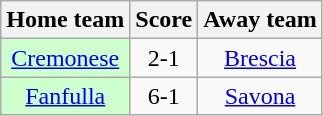<table class="wikitable" style="text-align: center">
<tr>
<th>Home team</th>
<th>Score</th>
<th>Away team</th>
</tr>
<tr>
<td bgcolor="ccffcc"><a href='#'>Cremonese</a></td>
<td>2-1</td>
<td><a href='#'>Brescia</a></td>
</tr>
<tr>
<td bgcolor="ccffcc"><a href='#'>Fanfulla</a></td>
<td>6-1</td>
<td><a href='#'>Savona</a></td>
</tr>
</table>
